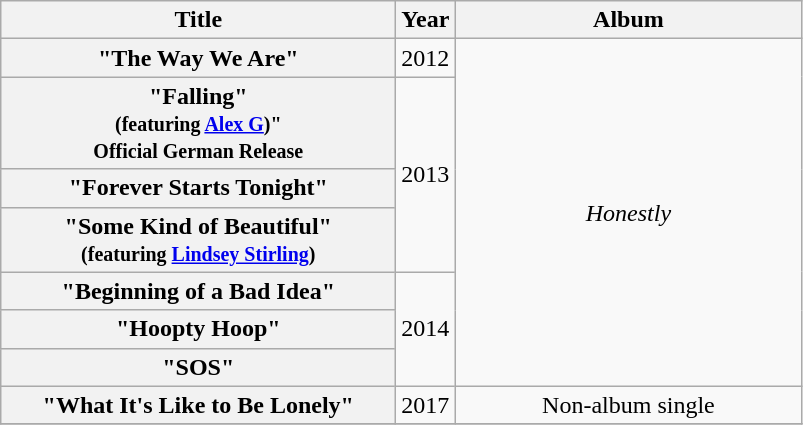<table class="wikitable plainrowheaders" style=text-align:center;>
<tr>
<th scope="col" style="width:16em;">Title</th>
<th scope="col">Year</th>
<th scope="col" style="width:14em;">Album</th>
</tr>
<tr>
<th scope="row">"The Way We Are"</th>
<td rowspan="1" style="text-align:center;">2012</td>
<td rowspan="7" style="text-align:center"><em>Honestly</em></td>
</tr>
<tr>
<th scope="row">"Falling"<br><small>(featuring <a href='#'>Alex G</a>)"<br>Official German Release</small></th>
<td rowspan="3" style="text-align:center;">2013</td>
</tr>
<tr>
<th scope="row">"Forever Starts Tonight"</th>
</tr>
<tr>
<th scope="row">"Some Kind of Beautiful"<br><small>(featuring <a href='#'>Lindsey Stirling</a>)</small></th>
</tr>
<tr>
<th scope="row">"Beginning of a Bad Idea"</th>
<td rowspan="3" style="text-align:center;">2014</td>
</tr>
<tr>
<th scope="row">"Hoopty Hoop"</th>
</tr>
<tr>
<th scope="row">"SOS"</th>
</tr>
<tr>
<th scope="row">"What It's Like to Be Lonely"</th>
<td style="text-align:center;">2017</td>
<td style="text-align:center">Non-album single</td>
</tr>
<tr>
</tr>
</table>
